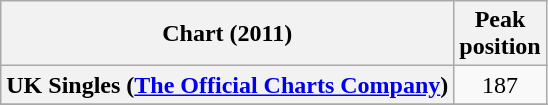<table class="wikitable sortable plainrowheaders">
<tr>
<th scope="col">Chart (2011)</th>
<th scope="col">Peak<br>position</th>
</tr>
<tr>
<th scope="row">UK Singles (<a href='#'>The Official Charts Company</a>)</th>
<td align="center">187</td>
</tr>
<tr>
</tr>
<tr>
</tr>
</table>
